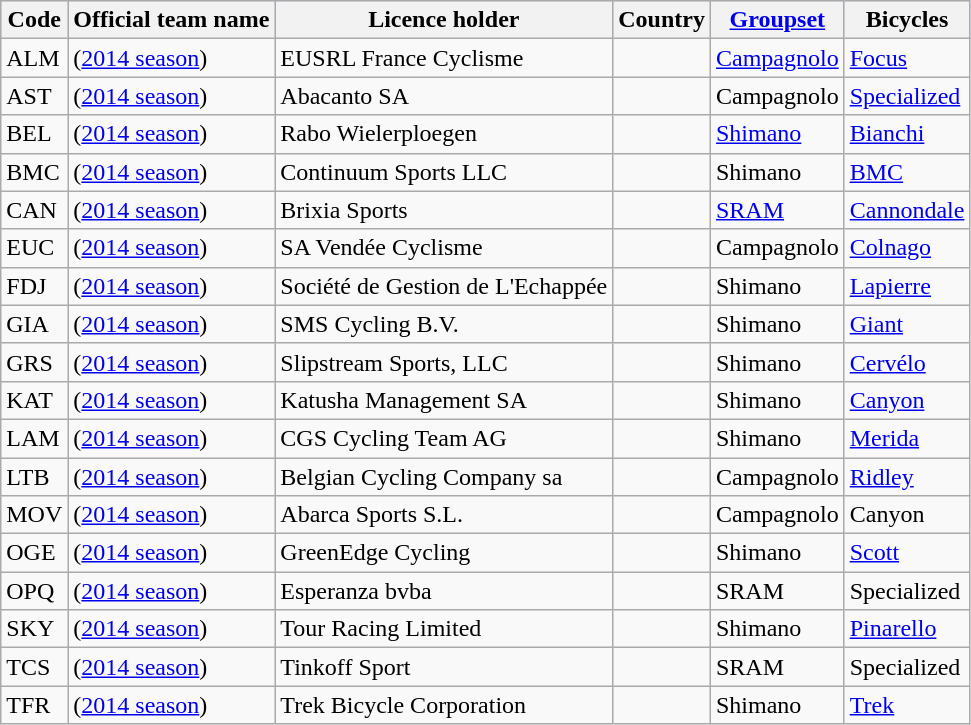<table class="wikitable sortable">
<tr style="background:#ccccff;">
<th>Code</th>
<th>Official team name</th>
<th>Licence holder</th>
<th>Country</th>
<th><a href='#'>Groupset</a></th>
<th>Bicycles</th>
</tr>
<tr>
<td>ALM</td>
<td> (<a href='#'>2014 season</a>)</td>
<td>EUSRL France Cyclisme</td>
<td></td>
<td><a href='#'>Campagnolo</a></td>
<td><a href='#'>Focus</a></td>
</tr>
<tr>
<td>AST</td>
<td> (<a href='#'>2014 season</a>)</td>
<td>Abacanto SA</td>
<td></td>
<td>Campagnolo</td>
<td><a href='#'>Specialized</a></td>
</tr>
<tr>
<td>BEL</td>
<td> (<a href='#'>2014 season</a>)</td>
<td>Rabo Wielerploegen</td>
<td></td>
<td><a href='#'>Shimano</a></td>
<td><a href='#'>Bianchi</a></td>
</tr>
<tr>
<td>BMC</td>
<td> (<a href='#'>2014 season</a>)</td>
<td>Continuum Sports LLC</td>
<td></td>
<td>Shimano</td>
<td><a href='#'>BMC</a></td>
</tr>
<tr>
<td>CAN</td>
<td> (<a href='#'>2014 season</a>)</td>
<td>Brixia Sports</td>
<td></td>
<td><a href='#'>SRAM</a></td>
<td><a href='#'>Cannondale</a></td>
</tr>
<tr>
<td>EUC</td>
<td> (<a href='#'>2014 season</a>)</td>
<td>SA Vendée Cyclisme</td>
<td></td>
<td>Campagnolo</td>
<td><a href='#'>Colnago</a></td>
</tr>
<tr>
<td>FDJ</td>
<td> (<a href='#'>2014 season</a>)</td>
<td>Société de Gestion de L'Echappée</td>
<td></td>
<td>Shimano</td>
<td><a href='#'>Lapierre</a></td>
</tr>
<tr>
<td>GIA</td>
<td> (<a href='#'>2014 season</a>)</td>
<td>SMS Cycling B.V.</td>
<td></td>
<td>Shimano</td>
<td><a href='#'>Giant</a></td>
</tr>
<tr>
<td>GRS</td>
<td> (<a href='#'>2014 season</a>)</td>
<td>Slipstream Sports, LLC</td>
<td></td>
<td>Shimano</td>
<td><a href='#'>Cervélo</a></td>
</tr>
<tr>
<td>KAT</td>
<td> (<a href='#'>2014 season</a>)</td>
<td>Katusha Management SA</td>
<td></td>
<td>Shimano</td>
<td><a href='#'>Canyon</a></td>
</tr>
<tr>
<td>LAM</td>
<td> (<a href='#'>2014 season</a>)</td>
<td>CGS Cycling Team AG</td>
<td></td>
<td>Shimano</td>
<td><a href='#'>Merida</a></td>
</tr>
<tr>
<td>LTB</td>
<td> (<a href='#'>2014 season</a>)</td>
<td>Belgian Cycling Company sa</td>
<td></td>
<td>Campagnolo</td>
<td><a href='#'>Ridley</a></td>
</tr>
<tr>
<td>MOV</td>
<td> (<a href='#'>2014 season</a>)</td>
<td>Abarca Sports S.L.</td>
<td></td>
<td>Campagnolo</td>
<td>Canyon</td>
</tr>
<tr>
<td>OGE</td>
<td> (<a href='#'>2014 season</a>)</td>
<td>GreenEdge Cycling</td>
<td></td>
<td>Shimano</td>
<td><a href='#'>Scott</a></td>
</tr>
<tr>
<td>OPQ</td>
<td> (<a href='#'>2014 season</a>)</td>
<td>Esperanza bvba</td>
<td></td>
<td>SRAM</td>
<td>Specialized</td>
</tr>
<tr>
<td>SKY</td>
<td> (<a href='#'>2014 season</a>)</td>
<td>Tour Racing Limited</td>
<td></td>
<td>Shimano</td>
<td><a href='#'>Pinarello</a></td>
</tr>
<tr>
<td>TCS</td>
<td> (<a href='#'>2014 season</a>)</td>
<td>Tinkoff Sport</td>
<td></td>
<td>SRAM</td>
<td>Specialized</td>
</tr>
<tr>
<td>TFR</td>
<td> (<a href='#'>2014 season</a>)</td>
<td>Trek Bicycle Corporation</td>
<td></td>
<td>Shimano</td>
<td><a href='#'>Trek</a></td>
</tr>
</table>
